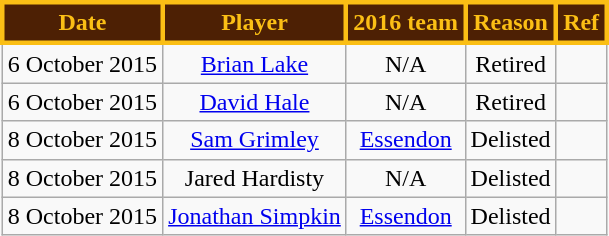<table class="wikitable" style="text-align:center">
<tr>
<th style="background:#4D2004; color:#FBBF15; border: solid #FBBF15">Date</th>
<th style="background:#4D2004; color:#FBBF15; border: solid #FBBF15">Player</th>
<th style="background:#4D2004; color:#FBBF15; border: solid #FBBF15">2016 team</th>
<th style="background:#4D2004; color:#FBBF15; border: solid #FBBF15">Reason</th>
<th style="background:#4D2004; color:#FBBF15; border: solid #FBBF15">Ref</th>
</tr>
<tr>
<td>6 October 2015</td>
<td><a href='#'>Brian Lake</a></td>
<td>N/A</td>
<td>Retired</td>
<td></td>
</tr>
<tr>
<td>6 October 2015</td>
<td><a href='#'>David Hale</a></td>
<td>N/A</td>
<td>Retired</td>
<td></td>
</tr>
<tr>
<td>8 October 2015</td>
<td><a href='#'>Sam Grimley</a></td>
<td><a href='#'>Essendon</a></td>
<td>Delisted</td>
<td></td>
</tr>
<tr>
<td>8 October 2015</td>
<td>Jared Hardisty</td>
<td>N/A</td>
<td>Delisted</td>
<td></td>
</tr>
<tr>
<td>8 October 2015</td>
<td><a href='#'>Jonathan Simpkin</a></td>
<td><a href='#'>Essendon</a></td>
<td>Delisted</td>
<td></td>
</tr>
</table>
